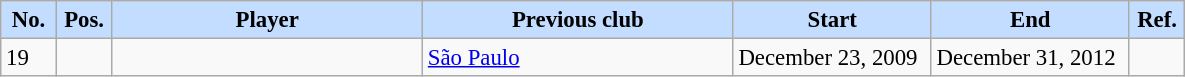<table class="wikitable sortable" style="text-align:left; font-size:95%;">
<tr>
<th style="background:#c2ddff; width:30px;"><strong>No.</strong></th>
<th style="background:#c2ddff; width:30px;"><strong>Pos.</strong></th>
<th style="background:#c2ddff; width:200px;"><strong>Player</strong></th>
<th style="background:#c2ddff; width:200px;"><strong>Previous club</strong></th>
<th style="background:#c2ddff; width:125px;"><strong>Start</strong></th>
<th style="background:#c2ddff; width:125px;"><strong>End</strong></th>
<th style="background:#c2ddff; width:30px;"><strong>Ref.</strong></th>
</tr>
<tr>
<td>19</td>
<td align=center></td>
<td></td>
<td> <a href='#'>São Paulo</a></td>
<td>December 23, 2009</td>
<td>December 31, 2012</td>
<td></td>
</tr>
</table>
